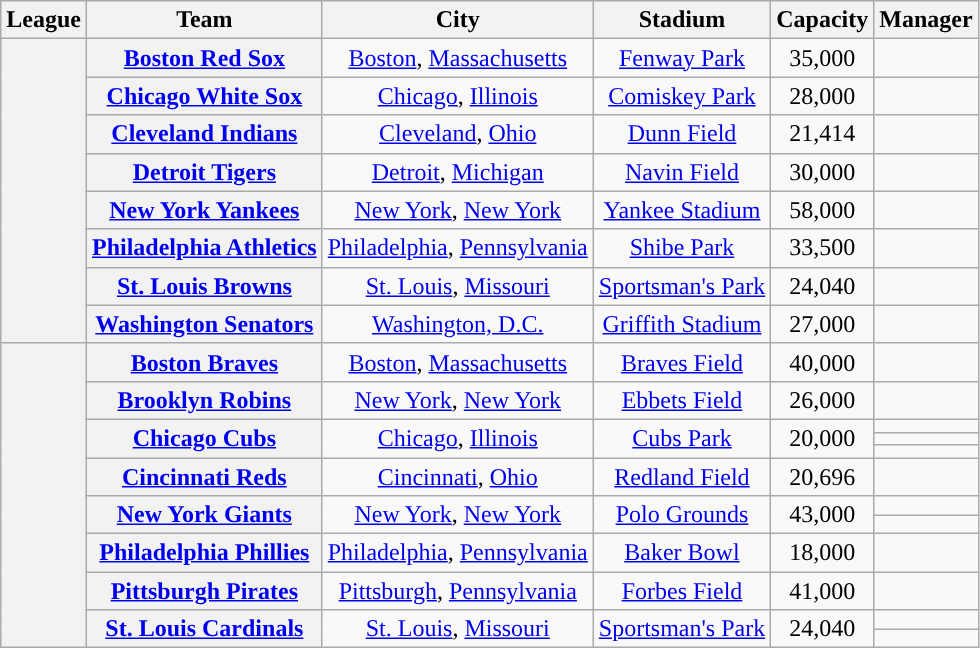<table class="wikitable sortable plainrowheaders" style="text-align:center;">
<tr>
<th scope="col">League</th>
<th scope="col">Team</th>
<th scope="col">City</th>
<th scope="col">Stadium</th>
<th scope="col">Capacity</th>
<th scope="col">Manager</th>
</tr>
<tr>
<th rowspan="8"></th>
<th scope="row"><a href='#'>Boston Red Sox</a></th>
<td><a href='#'>Boston</a>, <a href='#'>Massachusetts</a></td>
<td><a href='#'>Fenway Park</a></td>
<td>35,000</td>
<td></td>
</tr>
<tr>
<th scope="row"><a href='#'>Chicago White Sox</a></th>
<td><a href='#'>Chicago</a>, <a href='#'>Illinois</a></td>
<td><a href='#'>Comiskey Park</a></td>
<td>28,000</td>
<td></td>
</tr>
<tr>
<th scope="row"><a href='#'>Cleveland Indians</a></th>
<td><a href='#'>Cleveland</a>, <a href='#'>Ohio</a></td>
<td><a href='#'>Dunn Field</a></td>
<td>21,414</td>
<td></td>
</tr>
<tr>
<th scope="row"><a href='#'>Detroit Tigers</a></th>
<td><a href='#'>Detroit</a>, <a href='#'>Michigan</a></td>
<td><a href='#'>Navin Field</a></td>
<td>30,000</td>
<td></td>
</tr>
<tr>
<th scope="row"><a href='#'>New York Yankees</a></th>
<td><a href='#'>New York</a>, <a href='#'>New York</a></td>
<td><a href='#'>Yankee Stadium</a></td>
<td>58,000</td>
<td></td>
</tr>
<tr>
<th scope="row"><a href='#'>Philadelphia Athletics</a></th>
<td><a href='#'>Philadelphia</a>, <a href='#'>Pennsylvania</a></td>
<td><a href='#'>Shibe Park</a></td>
<td>33,500</td>
<td></td>
</tr>
<tr>
<th scope="row"><a href='#'>St. Louis Browns</a></th>
<td><a href='#'>St. Louis</a>, <a href='#'>Missouri</a></td>
<td><a href='#'>Sportsman's Park</a></td>
<td>24,040</td>
<td></td>
</tr>
<tr>
<th scope="row"><a href='#'>Washington Senators</a></th>
<td><a href='#'>Washington, D.C.</a></td>
<td><a href='#'>Griffith Stadium</a></td>
<td>27,000</td>
<td></td>
</tr>
<tr>
<th rowspan="12"></th>
<th scope="row"><a href='#'>Boston Braves</a></th>
<td><a href='#'>Boston</a>, <a href='#'>Massachusetts</a></td>
<td><a href='#'>Braves Field</a></td>
<td>40,000</td>
<td></td>
</tr>
<tr>
<th scope="row"><a href='#'>Brooklyn Robins</a></th>
<td><a href='#'>New York</a>, <a href='#'>New York</a></td>
<td><a href='#'>Ebbets Field</a></td>
<td>26,000</td>
<td></td>
</tr>
<tr>
<th rowspan="3" scope="row"><a href='#'>Chicago Cubs</a></th>
<td rowspan="3"><a href='#'>Chicago</a>, <a href='#'>Illinois</a></td>
<td rowspan="3"><a href='#'>Cubs Park</a></td>
<td rowspan="3">20,000</td>
<td></td>
</tr>
<tr>
<td></td>
</tr>
<tr>
<td></td>
</tr>
<tr>
<th scope="row"><a href='#'>Cincinnati Reds</a></th>
<td><a href='#'>Cincinnati</a>, <a href='#'>Ohio</a></td>
<td><a href='#'>Redland Field</a></td>
<td>20,696</td>
<td></td>
</tr>
<tr>
<th rowspan="2" scope="row"><a href='#'>New York Giants</a></th>
<td rowspan="2"><a href='#'>New York</a>, <a href='#'>New York</a></td>
<td rowspan="2"><a href='#'>Polo Grounds</a></td>
<td rowspan="2">43,000</td>
<td></td>
</tr>
<tr>
<td></td>
</tr>
<tr>
<th scope="row"><a href='#'>Philadelphia Phillies</a></th>
<td><a href='#'>Philadelphia</a>, <a href='#'>Pennsylvania</a></td>
<td><a href='#'>Baker Bowl</a></td>
<td>18,000</td>
<td></td>
</tr>
<tr>
<th scope="row"><a href='#'>Pittsburgh Pirates</a></th>
<td><a href='#'>Pittsburgh</a>, <a href='#'>Pennsylvania</a></td>
<td><a href='#'>Forbes Field</a></td>
<td>41,000</td>
<td></td>
</tr>
<tr>
<th rowspan="2" scope="row"><a href='#'>St. Louis Cardinals</a></th>
<td rowspan="2"><a href='#'>St. Louis</a>, <a href='#'>Missouri</a></td>
<td rowspan="2"><a href='#'>Sportsman's Park</a></td>
<td rowspan="2">24,040</td>
<td></td>
</tr>
<tr>
<td></td>
</tr>
</table>
